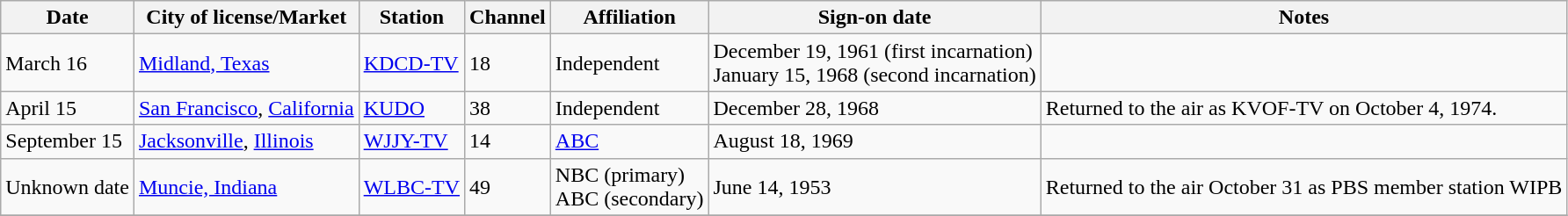<table class="wikitable sortable">
<tr>
<th>Date</th>
<th>City of license/Market</th>
<th>Station</th>
<th>Channel</th>
<th>Affiliation</th>
<th>Sign-on date</th>
<th>Notes</th>
</tr>
<tr>
<td>March 16</td>
<td><a href='#'>Midland, Texas</a></td>
<td><a href='#'>KDCD-TV</a></td>
<td>18</td>
<td>Independent</td>
<td>December 19, 1961 (first incarnation) <br> January 15, 1968 (second incarnation)</td>
<td></td>
</tr>
<tr>
<td>April 15</td>
<td><a href='#'>San Francisco</a>, <a href='#'>California</a></td>
<td><a href='#'>KUDO</a></td>
<td>38</td>
<td>Independent</td>
<td>December 28, 1968</td>
<td>Returned to the air as KVOF-TV on October 4, 1974.</td>
</tr>
<tr>
<td>September 15</td>
<td><a href='#'>Jacksonville</a>, <a href='#'>Illinois</a></td>
<td><a href='#'>WJJY-TV</a></td>
<td>14</td>
<td><a href='#'>ABC</a></td>
<td>August 18, 1969</td>
<td></td>
</tr>
<tr>
<td>Unknown date</td>
<td><a href='#'>Muncie, Indiana</a></td>
<td><a href='#'>WLBC-TV</a></td>
<td>49</td>
<td>NBC (primary) <br> ABC (secondary)</td>
<td>June 14, 1953</td>
<td>Returned to the air October 31 as PBS member station WIPB</td>
</tr>
<tr>
</tr>
</table>
